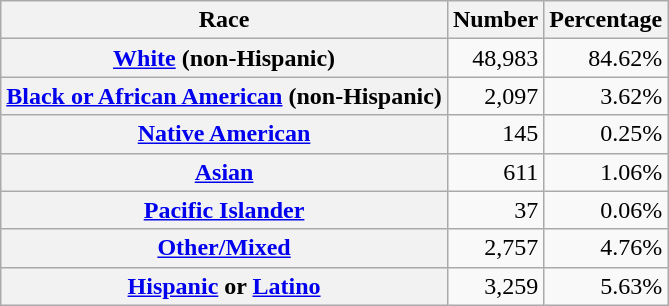<table class="wikitable" style="text-align:right">
<tr>
<th scope="col">Race</th>
<th scope="col">Number</th>
<th scope="col">Percentage</th>
</tr>
<tr>
<th scope="row"><a href='#'>White</a> (non-Hispanic)</th>
<td>48,983</td>
<td>84.62%</td>
</tr>
<tr>
<th scope="row"><a href='#'>Black or African American</a> (non-Hispanic)</th>
<td>2,097</td>
<td>3.62%</td>
</tr>
<tr>
<th scope="row"><a href='#'>Native American</a></th>
<td>145</td>
<td>0.25%</td>
</tr>
<tr>
<th scope="row"><a href='#'>Asian</a></th>
<td>611</td>
<td>1.06%</td>
</tr>
<tr>
<th scope="row"><a href='#'>Pacific Islander</a></th>
<td>37</td>
<td>0.06%</td>
</tr>
<tr>
<th scope="row"><a href='#'>Other/Mixed</a></th>
<td>2,757</td>
<td>4.76%</td>
</tr>
<tr>
<th scope="row"><a href='#'>Hispanic</a> or <a href='#'>Latino</a></th>
<td>3,259</td>
<td>5.63%</td>
</tr>
</table>
